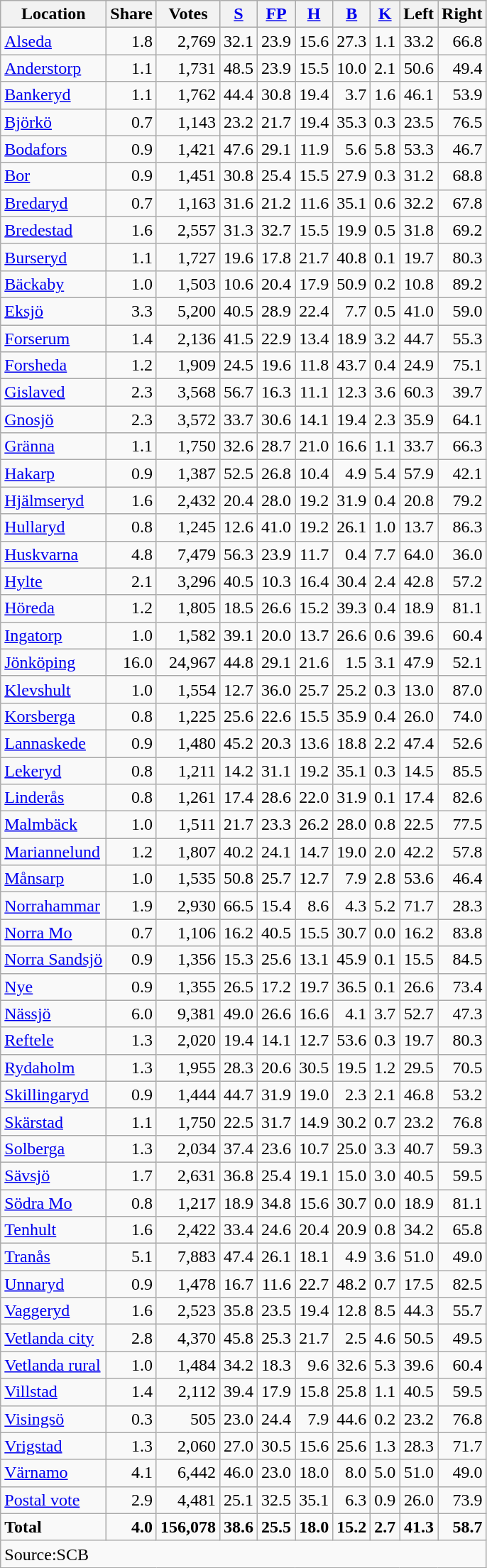<table class="wikitable sortable" style=text-align:right>
<tr>
<th>Location</th>
<th>Share</th>
<th>Votes</th>
<th><a href='#'>S</a></th>
<th><a href='#'>FP</a></th>
<th><a href='#'>H</a></th>
<th><a href='#'>B</a></th>
<th><a href='#'>K</a></th>
<th>Left</th>
<th>Right</th>
</tr>
<tr>
<td align=left><a href='#'>Alseda</a></td>
<td>1.8</td>
<td>2,769</td>
<td>32.1</td>
<td>23.9</td>
<td>15.6</td>
<td>27.3</td>
<td>1.1</td>
<td>33.2</td>
<td>66.8</td>
</tr>
<tr>
<td align=left><a href='#'>Anderstorp</a></td>
<td>1.1</td>
<td>1,731</td>
<td>48.5</td>
<td>23.9</td>
<td>15.5</td>
<td>10.0</td>
<td>2.1</td>
<td>50.6</td>
<td>49.4</td>
</tr>
<tr>
<td align=left><a href='#'>Bankeryd</a></td>
<td>1.1</td>
<td>1,762</td>
<td>44.4</td>
<td>30.8</td>
<td>19.4</td>
<td>3.7</td>
<td>1.6</td>
<td>46.1</td>
<td>53.9</td>
</tr>
<tr>
<td align=left><a href='#'>Björkö</a></td>
<td>0.7</td>
<td>1,143</td>
<td>23.2</td>
<td>21.7</td>
<td>19.4</td>
<td>35.3</td>
<td>0.3</td>
<td>23.5</td>
<td>76.5</td>
</tr>
<tr>
<td align=left><a href='#'>Bodafors</a></td>
<td>0.9</td>
<td>1,421</td>
<td>47.6</td>
<td>29.1</td>
<td>11.9</td>
<td>5.6</td>
<td>5.8</td>
<td>53.3</td>
<td>46.7</td>
</tr>
<tr>
<td align=left><a href='#'>Bor</a></td>
<td>0.9</td>
<td>1,451</td>
<td>30.8</td>
<td>25.4</td>
<td>15.5</td>
<td>27.9</td>
<td>0.3</td>
<td>31.2</td>
<td>68.8</td>
</tr>
<tr>
<td align=left><a href='#'>Bredaryd</a></td>
<td>0.7</td>
<td>1,163</td>
<td>31.6</td>
<td>21.2</td>
<td>11.6</td>
<td>35.1</td>
<td>0.6</td>
<td>32.2</td>
<td>67.8</td>
</tr>
<tr>
<td align=left><a href='#'>Bredestad</a></td>
<td>1.6</td>
<td>2,557</td>
<td>31.3</td>
<td>32.7</td>
<td>15.5</td>
<td>19.9</td>
<td>0.5</td>
<td>31.8</td>
<td>69.2</td>
</tr>
<tr>
<td align=left><a href='#'>Burseryd</a></td>
<td>1.1</td>
<td>1,727</td>
<td>19.6</td>
<td>17.8</td>
<td>21.7</td>
<td>40.8</td>
<td>0.1</td>
<td>19.7</td>
<td>80.3</td>
</tr>
<tr>
<td align=left><a href='#'>Bäckaby</a></td>
<td>1.0</td>
<td>1,503</td>
<td>10.6</td>
<td>20.4</td>
<td>17.9</td>
<td>50.9</td>
<td>0.2</td>
<td>10.8</td>
<td>89.2</td>
</tr>
<tr>
<td align=left><a href='#'>Eksjö</a></td>
<td>3.3</td>
<td>5,200</td>
<td>40.5</td>
<td>28.9</td>
<td>22.4</td>
<td>7.7</td>
<td>0.5</td>
<td>41.0</td>
<td>59.0</td>
</tr>
<tr>
<td align=left><a href='#'>Forserum</a></td>
<td>1.4</td>
<td>2,136</td>
<td>41.5</td>
<td>22.9</td>
<td>13.4</td>
<td>18.9</td>
<td>3.2</td>
<td>44.7</td>
<td>55.3</td>
</tr>
<tr>
<td align=left><a href='#'>Forsheda</a></td>
<td>1.2</td>
<td>1,909</td>
<td>24.5</td>
<td>19.6</td>
<td>11.8</td>
<td>43.7</td>
<td>0.4</td>
<td>24.9</td>
<td>75.1</td>
</tr>
<tr>
<td align=left><a href='#'>Gislaved</a></td>
<td>2.3</td>
<td>3,568</td>
<td>56.7</td>
<td>16.3</td>
<td>11.1</td>
<td>12.3</td>
<td>3.6</td>
<td>60.3</td>
<td>39.7</td>
</tr>
<tr>
<td align=left><a href='#'>Gnosjö</a></td>
<td>2.3</td>
<td>3,572</td>
<td>33.7</td>
<td>30.6</td>
<td>14.1</td>
<td>19.4</td>
<td>2.3</td>
<td>35.9</td>
<td>64.1</td>
</tr>
<tr>
<td align=left><a href='#'>Gränna</a></td>
<td>1.1</td>
<td>1,750</td>
<td>32.6</td>
<td>28.7</td>
<td>21.0</td>
<td>16.6</td>
<td>1.1</td>
<td>33.7</td>
<td>66.3</td>
</tr>
<tr>
<td align=left><a href='#'>Hakarp</a></td>
<td>0.9</td>
<td>1,387</td>
<td>52.5</td>
<td>26.8</td>
<td>10.4</td>
<td>4.9</td>
<td>5.4</td>
<td>57.9</td>
<td>42.1</td>
</tr>
<tr>
<td align=left><a href='#'>Hjälmseryd</a></td>
<td>1.6</td>
<td>2,432</td>
<td>20.4</td>
<td>28.0</td>
<td>19.2</td>
<td>31.9</td>
<td>0.4</td>
<td>20.8</td>
<td>79.2</td>
</tr>
<tr>
<td align=left><a href='#'>Hullaryd</a></td>
<td>0.8</td>
<td>1,245</td>
<td>12.6</td>
<td>41.0</td>
<td>19.2</td>
<td>26.1</td>
<td>1.0</td>
<td>13.7</td>
<td>86.3</td>
</tr>
<tr>
<td align=left><a href='#'>Huskvarna</a></td>
<td>4.8</td>
<td>7,479</td>
<td>56.3</td>
<td>23.9</td>
<td>11.7</td>
<td>0.4</td>
<td>7.7</td>
<td>64.0</td>
<td>36.0</td>
</tr>
<tr>
<td align=left><a href='#'>Hylte</a></td>
<td>2.1</td>
<td>3,296</td>
<td>40.5</td>
<td>10.3</td>
<td>16.4</td>
<td>30.4</td>
<td>2.4</td>
<td>42.8</td>
<td>57.2</td>
</tr>
<tr>
<td align=left><a href='#'>Höreda</a></td>
<td>1.2</td>
<td>1,805</td>
<td>18.5</td>
<td>26.6</td>
<td>15.2</td>
<td>39.3</td>
<td>0.4</td>
<td>18.9</td>
<td>81.1</td>
</tr>
<tr>
<td align=left><a href='#'>Ingatorp</a></td>
<td>1.0</td>
<td>1,582</td>
<td>39.1</td>
<td>20.0</td>
<td>13.7</td>
<td>26.6</td>
<td>0.6</td>
<td>39.6</td>
<td>60.4</td>
</tr>
<tr>
<td align=left><a href='#'>Jönköping</a></td>
<td>16.0</td>
<td>24,967</td>
<td>44.8</td>
<td>29.1</td>
<td>21.6</td>
<td>1.5</td>
<td>3.1</td>
<td>47.9</td>
<td>52.1</td>
</tr>
<tr>
<td align=left><a href='#'>Klevshult</a></td>
<td>1.0</td>
<td>1,554</td>
<td>12.7</td>
<td>36.0</td>
<td>25.7</td>
<td>25.2</td>
<td>0.3</td>
<td>13.0</td>
<td>87.0</td>
</tr>
<tr>
<td align=left><a href='#'>Korsberga</a></td>
<td>0.8</td>
<td>1,225</td>
<td>25.6</td>
<td>22.6</td>
<td>15.5</td>
<td>35.9</td>
<td>0.4</td>
<td>26.0</td>
<td>74.0</td>
</tr>
<tr>
<td align=left><a href='#'>Lannaskede</a></td>
<td>0.9</td>
<td>1,480</td>
<td>45.2</td>
<td>20.3</td>
<td>13.6</td>
<td>18.8</td>
<td>2.2</td>
<td>47.4</td>
<td>52.6</td>
</tr>
<tr>
<td align=left><a href='#'>Lekeryd</a></td>
<td>0.8</td>
<td>1,211</td>
<td>14.2</td>
<td>31.1</td>
<td>19.2</td>
<td>35.1</td>
<td>0.3</td>
<td>14.5</td>
<td>85.5</td>
</tr>
<tr>
<td align=left><a href='#'>Linderås</a></td>
<td>0.8</td>
<td>1,261</td>
<td>17.4</td>
<td>28.6</td>
<td>22.0</td>
<td>31.9</td>
<td>0.1</td>
<td>17.4</td>
<td>82.6</td>
</tr>
<tr>
<td align=left><a href='#'>Malmbäck</a></td>
<td>1.0</td>
<td>1,511</td>
<td>21.7</td>
<td>23.3</td>
<td>26.2</td>
<td>28.0</td>
<td>0.8</td>
<td>22.5</td>
<td>77.5</td>
</tr>
<tr>
<td align=left><a href='#'>Mariannelund</a></td>
<td>1.2</td>
<td>1,807</td>
<td>40.2</td>
<td>24.1</td>
<td>14.7</td>
<td>19.0</td>
<td>2.0</td>
<td>42.2</td>
<td>57.8</td>
</tr>
<tr>
<td align=left><a href='#'>Månsarp</a></td>
<td>1.0</td>
<td>1,535</td>
<td>50.8</td>
<td>25.7</td>
<td>12.7</td>
<td>7.9</td>
<td>2.8</td>
<td>53.6</td>
<td>46.4</td>
</tr>
<tr>
<td align=left><a href='#'>Norrahammar</a></td>
<td>1.9</td>
<td>2,930</td>
<td>66.5</td>
<td>15.4</td>
<td>8.6</td>
<td>4.3</td>
<td>5.2</td>
<td>71.7</td>
<td>28.3</td>
</tr>
<tr>
<td align=left><a href='#'>Norra Mo</a></td>
<td>0.7</td>
<td>1,106</td>
<td>16.2</td>
<td>40.5</td>
<td>15.5</td>
<td>30.7</td>
<td>0.0</td>
<td>16.2</td>
<td>83.8</td>
</tr>
<tr>
<td align=left><a href='#'>Norra Sandsjö</a></td>
<td>0.9</td>
<td>1,356</td>
<td>15.3</td>
<td>25.6</td>
<td>13.1</td>
<td>45.9</td>
<td>0.1</td>
<td>15.5</td>
<td>84.5</td>
</tr>
<tr>
<td align=left><a href='#'>Nye</a></td>
<td>0.9</td>
<td>1,355</td>
<td>26.5</td>
<td>17.2</td>
<td>19.7</td>
<td>36.5</td>
<td>0.1</td>
<td>26.6</td>
<td>73.4</td>
</tr>
<tr>
<td align=left><a href='#'>Nässjö</a></td>
<td>6.0</td>
<td>9,381</td>
<td>49.0</td>
<td>26.6</td>
<td>16.6</td>
<td>4.1</td>
<td>3.7</td>
<td>52.7</td>
<td>47.3</td>
</tr>
<tr>
<td align=left><a href='#'>Reftele</a></td>
<td>1.3</td>
<td>2,020</td>
<td>19.4</td>
<td>14.1</td>
<td>12.7</td>
<td>53.6</td>
<td>0.3</td>
<td>19.7</td>
<td>80.3</td>
</tr>
<tr>
<td align=left><a href='#'>Rydaholm</a></td>
<td>1.3</td>
<td>1,955</td>
<td>28.3</td>
<td>20.6</td>
<td>30.5</td>
<td>19.5</td>
<td>1.2</td>
<td>29.5</td>
<td>70.5</td>
</tr>
<tr>
<td align=left><a href='#'>Skillingaryd</a></td>
<td>0.9</td>
<td>1,444</td>
<td>44.7</td>
<td>31.9</td>
<td>19.0</td>
<td>2.3</td>
<td>2.1</td>
<td>46.8</td>
<td>53.2</td>
</tr>
<tr>
<td align=left><a href='#'>Skärstad</a></td>
<td>1.1</td>
<td>1,750</td>
<td>22.5</td>
<td>31.7</td>
<td>14.9</td>
<td>30.2</td>
<td>0.7</td>
<td>23.2</td>
<td>76.8</td>
</tr>
<tr>
<td align=left><a href='#'>Solberga</a></td>
<td>1.3</td>
<td>2,034</td>
<td>37.4</td>
<td>23.6</td>
<td>10.7</td>
<td>25.0</td>
<td>3.3</td>
<td>40.7</td>
<td>59.3</td>
</tr>
<tr>
<td align=left><a href='#'>Sävsjö</a></td>
<td>1.7</td>
<td>2,631</td>
<td>36.8</td>
<td>25.4</td>
<td>19.1</td>
<td>15.0</td>
<td>3.0</td>
<td>40.5</td>
<td>59.5</td>
</tr>
<tr>
<td align=left><a href='#'>Södra Mo</a></td>
<td>0.8</td>
<td>1,217</td>
<td>18.9</td>
<td>34.8</td>
<td>15.6</td>
<td>30.7</td>
<td>0.0</td>
<td>18.9</td>
<td>81.1</td>
</tr>
<tr>
<td align=left><a href='#'>Tenhult</a></td>
<td>1.6</td>
<td>2,422</td>
<td>33.4</td>
<td>24.6</td>
<td>20.4</td>
<td>20.9</td>
<td>0.8</td>
<td>34.2</td>
<td>65.8</td>
</tr>
<tr>
<td align=left><a href='#'>Tranås</a></td>
<td>5.1</td>
<td>7,883</td>
<td>47.4</td>
<td>26.1</td>
<td>18.1</td>
<td>4.9</td>
<td>3.6</td>
<td>51.0</td>
<td>49.0</td>
</tr>
<tr>
<td align=left><a href='#'>Unnaryd</a></td>
<td>0.9</td>
<td>1,478</td>
<td>16.7</td>
<td>11.6</td>
<td>22.7</td>
<td>48.2</td>
<td>0.7</td>
<td>17.5</td>
<td>82.5</td>
</tr>
<tr>
<td align=left><a href='#'>Vaggeryd</a></td>
<td>1.6</td>
<td>2,523</td>
<td>35.8</td>
<td>23.5</td>
<td>19.4</td>
<td>12.8</td>
<td>8.5</td>
<td>44.3</td>
<td>55.7</td>
</tr>
<tr>
<td align=left><a href='#'>Vetlanda city</a></td>
<td>2.8</td>
<td>4,370</td>
<td>45.8</td>
<td>25.3</td>
<td>21.7</td>
<td>2.5</td>
<td>4.6</td>
<td>50.5</td>
<td>49.5</td>
</tr>
<tr>
<td align=left><a href='#'>Vetlanda rural</a></td>
<td>1.0</td>
<td>1,484</td>
<td>34.2</td>
<td>18.3</td>
<td>9.6</td>
<td>32.6</td>
<td>5.3</td>
<td>39.6</td>
<td>60.4</td>
</tr>
<tr>
<td align=left><a href='#'>Villstad</a></td>
<td>1.4</td>
<td>2,112</td>
<td>39.4</td>
<td>17.9</td>
<td>15.8</td>
<td>25.8</td>
<td>1.1</td>
<td>40.5</td>
<td>59.5</td>
</tr>
<tr>
<td align=left><a href='#'>Visingsö</a></td>
<td>0.3</td>
<td>505</td>
<td>23.0</td>
<td>24.4</td>
<td>7.9</td>
<td>44.6</td>
<td>0.2</td>
<td>23.2</td>
<td>76.8</td>
</tr>
<tr>
<td align=left><a href='#'>Vrigstad</a></td>
<td>1.3</td>
<td>2,060</td>
<td>27.0</td>
<td>30.5</td>
<td>15.6</td>
<td>25.6</td>
<td>1.3</td>
<td>28.3</td>
<td>71.7</td>
</tr>
<tr>
<td align=left><a href='#'>Värnamo</a></td>
<td>4.1</td>
<td>6,442</td>
<td>46.0</td>
<td>23.0</td>
<td>18.0</td>
<td>8.0</td>
<td>5.0</td>
<td>51.0</td>
<td>49.0</td>
</tr>
<tr>
<td align=left><a href='#'>Postal vote</a></td>
<td>2.9</td>
<td>4,481</td>
<td>25.1</td>
<td>32.5</td>
<td>35.1</td>
<td>6.3</td>
<td>0.9</td>
<td>26.0</td>
<td>73.9</td>
</tr>
<tr>
<td align=left><strong>Total</strong></td>
<td><strong>4.0</strong></td>
<td><strong>156,078</strong></td>
<td><strong>38.6</strong></td>
<td><strong>25.5</strong></td>
<td><strong>18.0</strong></td>
<td><strong>15.2</strong></td>
<td><strong>2.7</strong></td>
<td><strong>41.3</strong></td>
<td><strong>58.7</strong></td>
</tr>
<tr>
<td align=left colspan=10>Source:SCB </td>
</tr>
</table>
